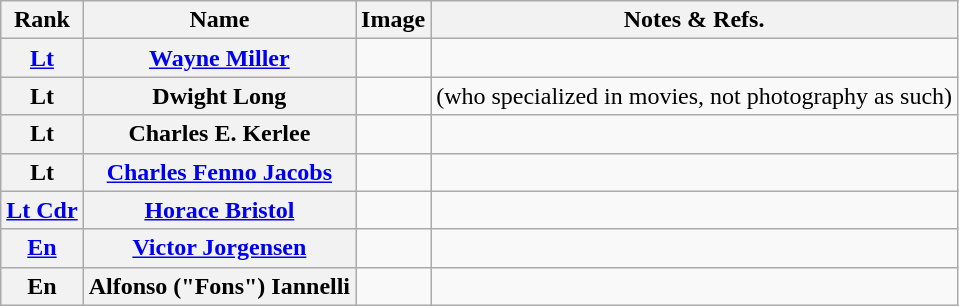<table class="wikitable sortable" style="font-size:100%;text-align:center;">
<tr>
<th>Rank</th>
<th>Name</th>
<th class="unsortable">Image</th>
<th class="unsortable">Notes & Refs.</th>
</tr>
<tr>
<th data-sort-value=2><a href='#'>Lt</a></th>
<th data-sort-value="Miller"><a href='#'>Wayne Miller</a></th>
<td></td>
<td></td>
</tr>
<tr>
<th data-sort-value=2>Lt</th>
<th data-sort-value="Long">Dwight Long</th>
<td></td>
<td> (who specialized in movies, not photography as such)</td>
</tr>
<tr>
<th data-sort-value=2>Lt</th>
<th data-sort-value="Kerlee">Charles E. Kerlee</th>
<td></td>
<td></td>
</tr>
<tr>
<th data-sort-value=2>Lt</th>
<th data-sort-value="Jacobs"><a href='#'>Charles Fenno Jacobs</a></th>
<td></td>
<td></td>
</tr>
<tr>
<th data-sort-value=3><a href='#'>Lt Cdr</a></th>
<th data-sort-value="Bristol"><a href='#'>Horace Bristol</a></th>
<td></td>
<td></td>
</tr>
<tr>
<th data-sort-value=1><a href='#'>En</a></th>
<th data-sort-value="Jorgensen"><a href='#'>Victor Jorgensen</a></th>
<td></td>
<td></td>
</tr>
<tr>
<th data-sort-value=2>En</th>
<th data-sort-value="Iannelli">Alfonso ("Fons") Iannelli</th>
<td></td>
<td></td>
</tr>
</table>
